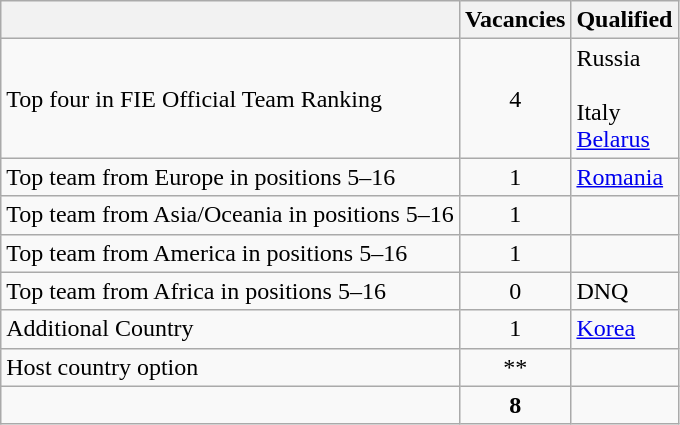<table class="wikitable">
<tr>
<th></th>
<th>Vacancies</th>
<th>Qualified</th>
</tr>
<tr>
<td>Top four in FIE Official Team Ranking</td>
<td style="text-align:center;">4</td>
<td> Russia <br>  <br>  Italy  <br>  <a href='#'>Belarus</a></td>
</tr>
<tr>
<td>Top team from Europe in positions 5–16</td>
<td style="text-align:center;">1</td>
<td> <a href='#'>Romania</a></td>
</tr>
<tr>
<td>Top team from Asia/Oceania in positions 5–16</td>
<td style="text-align:center;">1</td>
<td></td>
</tr>
<tr>
<td>Top team from America in positions 5–16</td>
<td style="text-align:center;">1</td>
<td></td>
</tr>
<tr>
<td>Top team from Africa in positions 5–16</td>
<td style="text-align:center;">0</td>
<td>DNQ</td>
</tr>
<tr>
<td>Additional Country</td>
<td style="text-align:center;">1</td>
<td> <a href='#'>Korea</a></td>
</tr>
<tr>
<td>Host country option</td>
<td style="text-align:center;">**</td>
<td></td>
</tr>
<tr>
<td></td>
<td style="text-align:center;"><strong>8</strong></td>
<td></td>
</tr>
</table>
